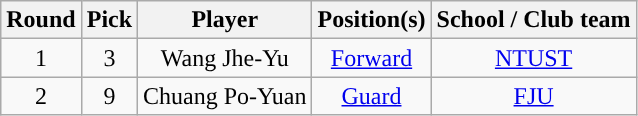<table class="wikitable sortable sortable">
<tr>
<th>Round</th>
<th>Pick</th>
<th>Player</th>
<th>Position(s)</th>
<th>School / Club team</th>
</tr>
<tr style="text-align: center">
<td>1</td>
<td>3</td>
<td>Wang Jhe-Yu</td>
<td><a href='#'>Forward</a></td>
<td><a href='#'>NTUST</a></td>
</tr>
<tr style="text-align: center">
<td>2</td>
<td>9</td>
<td>Chuang Po-Yuan</td>
<td><a href='#'>Guard</a></td>
<td><a href='#'>FJU</a></td>
</tr>
</table>
